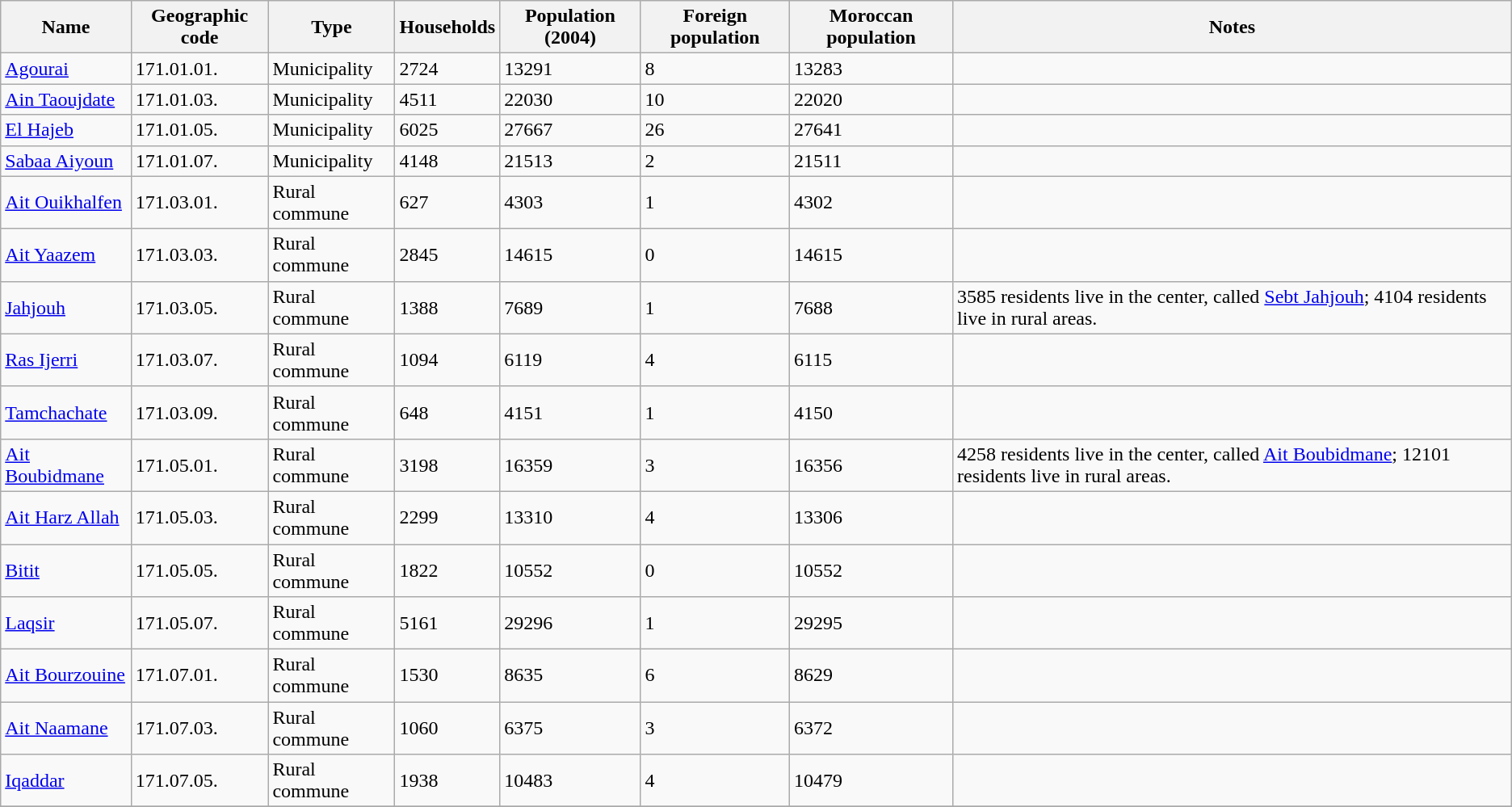<table class="wikitable sortable">
<tr>
<th>Name</th>
<th>Geographic code</th>
<th>Type</th>
<th>Households</th>
<th>Population (2004)</th>
<th>Foreign population</th>
<th>Moroccan population</th>
<th>Notes</th>
</tr>
<tr>
<td><a href='#'>Agourai</a></td>
<td>171.01.01.</td>
<td>Municipality</td>
<td>2724</td>
<td>13291</td>
<td>8</td>
<td>13283</td>
<td></td>
</tr>
<tr>
<td><a href='#'>Ain Taoujdate</a></td>
<td>171.01.03.</td>
<td>Municipality</td>
<td>4511</td>
<td>22030</td>
<td>10</td>
<td>22020</td>
<td></td>
</tr>
<tr>
<td><a href='#'>El Hajeb</a></td>
<td>171.01.05.</td>
<td>Municipality</td>
<td>6025</td>
<td>27667</td>
<td>26</td>
<td>27641</td>
<td></td>
</tr>
<tr>
<td><a href='#'>Sabaa Aiyoun</a></td>
<td>171.01.07.</td>
<td>Municipality</td>
<td>4148</td>
<td>21513</td>
<td>2</td>
<td>21511</td>
<td></td>
</tr>
<tr>
<td><a href='#'>Ait Ouikhalfen</a></td>
<td>171.03.01.</td>
<td>Rural commune</td>
<td>627</td>
<td>4303</td>
<td>1</td>
<td>4302</td>
<td></td>
</tr>
<tr>
<td><a href='#'>Ait Yaazem</a></td>
<td>171.03.03.</td>
<td>Rural commune</td>
<td>2845</td>
<td>14615</td>
<td>0</td>
<td>14615</td>
<td></td>
</tr>
<tr>
<td><a href='#'>Jahjouh</a></td>
<td>171.03.05.</td>
<td>Rural commune</td>
<td>1388</td>
<td>7689</td>
<td>1</td>
<td>7688</td>
<td>3585 residents live in the center, called <a href='#'>Sebt Jahjouh</a>; 4104 residents live in rural areas.</td>
</tr>
<tr>
<td><a href='#'>Ras Ijerri</a></td>
<td>171.03.07.</td>
<td>Rural commune</td>
<td>1094</td>
<td>6119</td>
<td>4</td>
<td>6115</td>
<td></td>
</tr>
<tr>
<td><a href='#'>Tamchachate</a></td>
<td>171.03.09.</td>
<td>Rural commune</td>
<td>648</td>
<td>4151</td>
<td>1</td>
<td>4150</td>
<td></td>
</tr>
<tr>
<td><a href='#'>Ait Boubidmane</a></td>
<td>171.05.01.</td>
<td>Rural commune</td>
<td>3198</td>
<td>16359</td>
<td>3</td>
<td>16356</td>
<td>4258 residents live in the center, called <a href='#'>Ait Boubidmane</a>; 12101 residents live in rural areas.</td>
</tr>
<tr>
<td><a href='#'>Ait Harz Allah</a></td>
<td>171.05.03.</td>
<td>Rural commune</td>
<td>2299</td>
<td>13310</td>
<td>4</td>
<td>13306</td>
<td></td>
</tr>
<tr>
<td><a href='#'>Bitit</a></td>
<td>171.05.05.</td>
<td>Rural commune</td>
<td>1822</td>
<td>10552</td>
<td>0</td>
<td>10552</td>
<td></td>
</tr>
<tr>
<td><a href='#'>Laqsir</a></td>
<td>171.05.07.</td>
<td>Rural commune</td>
<td>5161</td>
<td>29296</td>
<td>1</td>
<td>29295</td>
<td></td>
</tr>
<tr>
<td><a href='#'>Ait Bourzouine</a></td>
<td>171.07.01.</td>
<td>Rural commune</td>
<td>1530</td>
<td>8635</td>
<td>6</td>
<td>8629</td>
<td></td>
</tr>
<tr>
<td><a href='#'>Ait Naamane</a></td>
<td>171.07.03.</td>
<td>Rural commune</td>
<td>1060</td>
<td>6375</td>
<td>3</td>
<td>6372</td>
<td></td>
</tr>
<tr>
<td><a href='#'>Iqaddar</a></td>
<td>171.07.05.</td>
<td>Rural commune</td>
<td>1938</td>
<td>10483</td>
<td>4</td>
<td>10479</td>
<td></td>
</tr>
<tr>
</tr>
</table>
